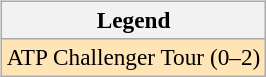<table>
<tr valign=top>
<td><br><table class=wikitable style=font-size:97%>
<tr>
<th>Legend</th>
</tr>
<tr bgcolor=moccasin>
<td>ATP Challenger Tour (0–2)</td>
</tr>
</table>
</td>
<td></td>
</tr>
</table>
